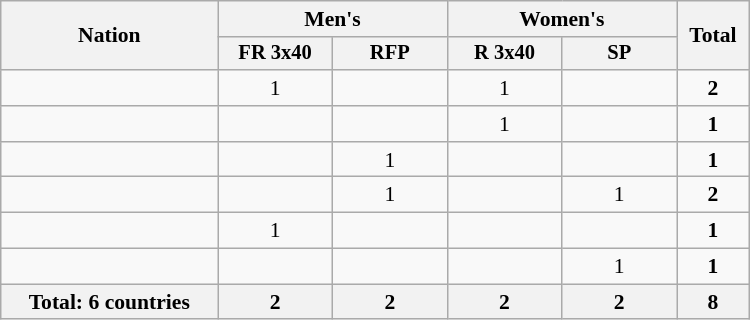<table class="wikitable" width=500 style="text-align:center; font-size:90%">
<tr>
<th rowspan="2" align="left">Nation</th>
<th colspan="2">Men's</th>
<th colspan="2">Women's</th>
<th rowspan="2">Total</th>
</tr>
<tr style="font-size:95%">
<th width=70>FR 3x40</th>
<th width=70>RFP</th>
<th width=70>R 3x40</th>
<th width=70>SP</th>
</tr>
<tr>
<td align=left></td>
<td>1</td>
<td></td>
<td>1</td>
<td></td>
<td><strong>2</strong></td>
</tr>
<tr>
<td align=left></td>
<td></td>
<td></td>
<td>1</td>
<td></td>
<td><strong>1</strong></td>
</tr>
<tr>
<td align=left></td>
<td></td>
<td>1</td>
<td></td>
<td></td>
<td><strong>1</strong></td>
</tr>
<tr>
<td align=left></td>
<td></td>
<td>1</td>
<td></td>
<td>1</td>
<td><strong>2</strong></td>
</tr>
<tr>
<td align=left></td>
<td>1</td>
<td></td>
<td></td>
<td></td>
<td><strong>1</strong></td>
</tr>
<tr>
<td align=left></td>
<td></td>
<td></td>
<td></td>
<td>1</td>
<td><strong>1</strong></td>
</tr>
<tr>
<th>Total: 6 countries</th>
<th>2</th>
<th>2</th>
<th>2</th>
<th>2</th>
<th>8</th>
</tr>
</table>
